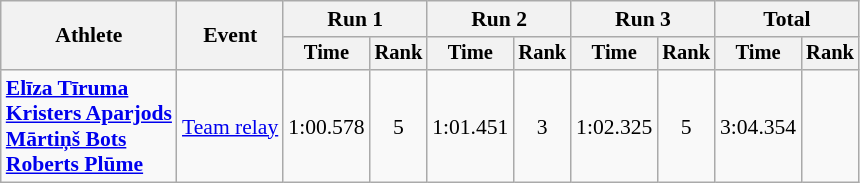<table class=wikitable style="text-align:center; font-size:90%">
<tr>
<th rowspan="2">Athlete</th>
<th rowspan="2">Event</th>
<th colspan=2>Run 1</th>
<th colspan=2>Run 2</th>
<th colspan=2>Run 3</th>
<th colspan=2>Total</th>
</tr>
<tr style="font-size:95%">
<th>Time</th>
<th>Rank</th>
<th>Time</th>
<th>Rank</th>
<th>Time</th>
<th>Rank</th>
<th>Time</th>
<th>Rank</th>
</tr>
<tr>
<td align=left><strong><a href='#'>Elīza Tīruma</a><br><a href='#'>Kristers Aparjods</a><br><a href='#'>Mārtiņš Bots</a><br><a href='#'>Roberts Plūme</a></strong></td>
<td align=left><a href='#'>Team relay</a></td>
<td>1:00.578</td>
<td>5</td>
<td>1:01.451</td>
<td>3</td>
<td>1:02.325</td>
<td>5</td>
<td>3:04.354</td>
<td></td>
</tr>
</table>
